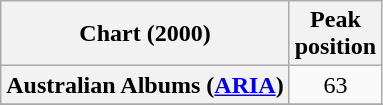<table class="wikitable sortable plainrowheaders">
<tr>
<th scope="col">Chart (2000)</th>
<th scope="col">Peak<br>position</th>
</tr>
<tr>
<th scope="row">Australian Albums (<a href='#'>ARIA</a>)</th>
<td align="center">63</td>
</tr>
<tr>
</tr>
<tr>
</tr>
</table>
